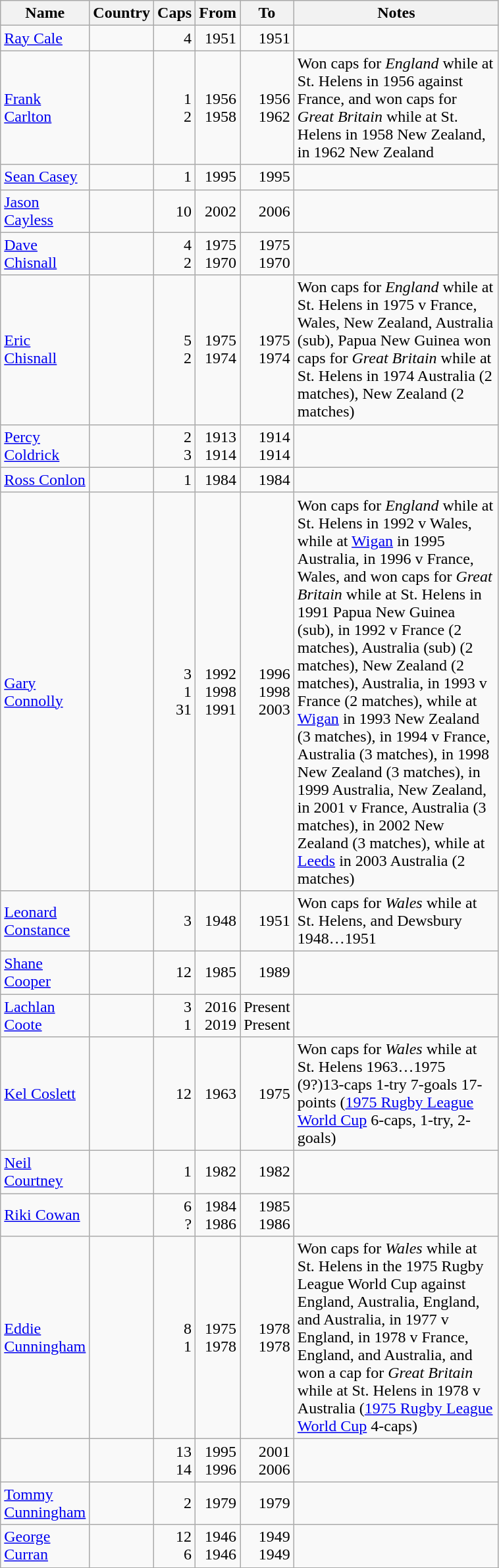<table class="wikitable">
<tr>
<th width="60px">Name</th>
<th width="30px">Country</th>
<th width="30px">Caps</th>
<th width="30px">From</th>
<th width="30px">To</th>
<th width="200px">Notes</th>
</tr>
<tr>
<td align="left"><a href='#'>Ray Cale</a></td>
<td align="left"></td>
<td align="right">4</td>
<td align="right">1951</td>
<td align="right">1951</td>
<td align="left"></td>
</tr>
<tr>
<td align="left"><a href='#'>Frank Carlton</a></td>
<td align="left"></td>
<td align="right">1<br>2</td>
<td align="right">1956<br>1958</td>
<td align="right">1956<br>1962</td>
<td align="left">Won caps for <em>England</em> while at St. Helens in 1956 against France, and won caps for <em>Great Britain</em> while at St. Helens in 1958 New Zealand, in 1962 New Zealand</td>
</tr>
<tr>
<td align="left"><a href='#'>Sean Casey</a></td>
<td align="left"></td>
<td align="right">1</td>
<td align="right">1995</td>
<td align="right">1995</td>
<td align="left"></td>
</tr>
<tr>
<td align="left"><a href='#'>Jason Cayless</a></td>
<td align="left"></td>
<td align="right">10</td>
<td align="right">2002</td>
<td align="right">2006</td>
<td align="left"></td>
</tr>
<tr>
<td align="left"><a href='#'>Dave Chisnall</a></td>
<td align="left"><br></td>
<td align="right">4<br>2</td>
<td align="right">1975<br>1970</td>
<td align="right">1975<br>1970</td>
<td align="left"></td>
</tr>
<tr>
<td align="left"><a href='#'>Eric Chisnall</a></td>
<td align="left"><br></td>
<td align="right">5<br>2</td>
<td align="right">1975<br>1974</td>
<td align="right">1975<br>1974</td>
<td align="left">Won caps for <em>England</em> while at St. Helens in 1975 v France, Wales, New Zealand, Australia (sub), Papua New Guinea won caps for <em>Great Britain</em> while at St. Helens in 1974 Australia (2 matches), New Zealand (2 matches)</td>
</tr>
<tr>
<td align="left"><a href='#'>Percy Coldrick</a></td>
<td align="left"><br></td>
<td align="right">2<br>3</td>
<td align="right">1913<br>1914</td>
<td align="right">1914<br>1914</td>
<td align="left"></td>
</tr>
<tr>
<td align="left"><a href='#'>Ross Conlon</a></td>
<td align="left"></td>
<td align="right">1</td>
<td align="right">1984</td>
<td align="right">1984</td>
<td align="left"></td>
</tr>
<tr>
<td align="left"><a href='#'>Gary Connolly</a></td>
<td align="left"><br><br></td>
<td align="right">3<br>1<br>31</td>
<td align="right">1992<br>1998<br>1991</td>
<td align="right">1996<br>1998<br>2003</td>
<td align="left">Won caps for <em>England</em> while at St. Helens in 1992 v Wales, while at <a href='#'>Wigan</a> in 1995 Australia, in 1996 v France, Wales, and won caps for <em>Great Britain</em> while at St. Helens in 1991 Papua New Guinea (sub), in 1992 v France (2 matches), Australia (sub) (2 matches), New Zealand (2 matches), Australia, in 1993 v France (2 matches), while at <a href='#'>Wigan</a> in 1993 New Zealand (3 matches), in 1994 v France, Australia (3 matches), in 1998 New Zealand (3 matches), in 1999 Australia, New Zealand, in 2001 v France, Australia (3 matches), in 2002 New Zealand (3 matches), while at <a href='#'>Leeds</a> in 2003 Australia (2 matches)</td>
</tr>
<tr>
<td align="left"><a href='#'>Leonard Constance</a></td>
<td align="left"></td>
<td align="right">3</td>
<td align="right">1948</td>
<td align="right">1951</td>
<td align="left">Won caps for <em>Wales</em> while at St. Helens, and Dewsbury 1948…1951</td>
</tr>
<tr>
<td align="left"><a href='#'>Shane Cooper</a></td>
<td align="left"></td>
<td align="right">12</td>
<td align="right">1985</td>
<td align="right">1989</td>
<td align="left"></td>
</tr>
<tr>
<td align="left"><a href='#'>Lachlan Coote</a></td>
<td align="left"><br></td>
<td align="right">3<br>1</td>
<td align="right">2016<br>2019</td>
<td align="right">Present<br>Present</td>
<td align="left"></td>
</tr>
<tr>
<td align="left"><a href='#'>Kel Coslett</a></td>
<td align="left"></td>
<td align="right">12</td>
<td align="right">1963</td>
<td align="right">1975</td>
<td align="left">Won caps for <em>Wales</em> while at St. Helens 1963…1975 (9?)13-caps 1-try 7-goals 17-points (<a href='#'>1975 Rugby League World Cup</a> 6-caps, 1-try, 2-goals)</td>
</tr>
<tr>
<td align="left"><a href='#'>Neil Courtney</a></td>
<td align="left"></td>
<td align="right">1</td>
<td align="right">1982</td>
<td align="right">1982</td>
<td align="left"></td>
</tr>
<tr>
<td align="left"><a href='#'>Riki Cowan</a></td>
<td align="left"><br></td>
<td align="right">6<br>?</td>
<td align="right">1984<br>1986</td>
<td align="right">1985<br>1986</td>
<td align="left"></td>
</tr>
<tr>
<td align="left"><a href='#'>Eddie Cunningham</a></td>
<td align="left"><br></td>
<td align="right">8<br>1</td>
<td align="right">1975<br>1978</td>
<td align="right">1978<br>1978</td>
<td align="left">Won caps for <em>Wales</em> while at St. Helens in the 1975 Rugby League World Cup against England, Australia, England, and Australia, in 1977 v England, in 1978 v France, England, and Australia, and won a cap for <em>Great Britain</em> while at St. Helens in 1978 v Australia (<a href='#'>1975 Rugby League World Cup</a> 4-caps)</td>
</tr>
<tr>
<td align="left"></td>
<td align="left"><br></td>
<td align="right">13<br>14</td>
<td align="right">1995<br>1996</td>
<td align="right">2001<br>2006</td>
<td align="left"></td>
</tr>
<tr>
<td align="left"><a href='#'>Tommy Cunningham</a></td>
<td align="left"></td>
<td align="right">2</td>
<td align="right">1979</td>
<td align="right">1979</td>
<td align="left"></td>
</tr>
<tr>
<td align="left"><a href='#'>George Curran</a></td>
<td align="left"><br></td>
<td align="right">12<br>6</td>
<td align="right">1946<br>1946</td>
<td align="right">1949<br>1949</td>
<td align="left"></td>
</tr>
<tr>
</tr>
</table>
